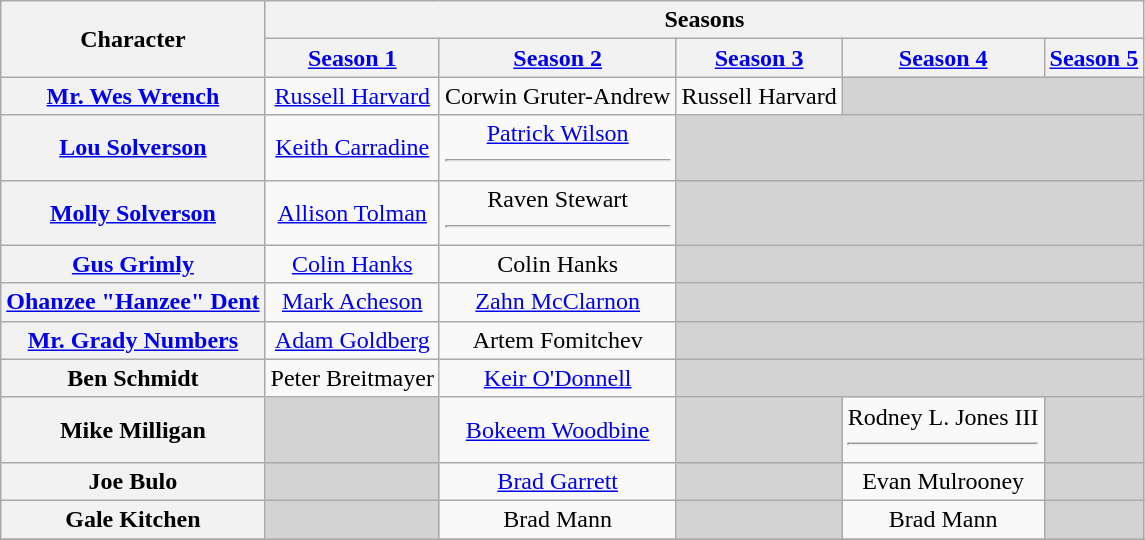<table class="wikitable" style="text-align:center;">
<tr>
<th scope="col" rowspan="2">Character</th>
<th scope="col" colspan="5" align="center">Seasons</th>
</tr>
<tr>
<th scope="col" align="center"><a href='#'>Season 1</a></th>
<th scope="col" align="center"><a href='#'>Season 2</a></th>
<th scope="col" align="center"><a href='#'>Season 3</a></th>
<th scope="col" align="center"><a href='#'>Season 4</a></th>
<th scope="col" align="center"><a href='#'>Season 5</a></th>
</tr>
<tr>
<th scope="row"><a href='#'>Mr. Wes Wrench</a></th>
<td><a href='#'>Russell Harvard</a></td>
<td>Corwin Gruter-Andrew</td>
<td>Russell Harvard</td>
<td colspan="2" style="background:lightgrey;"></td>
</tr>
<tr>
<th scope="row"><a href='#'>Lou Solverson</a></th>
<td><a href='#'>Keith Carradine</a></td>
<td><a href='#'>Patrick Wilson</a><hr></td>
<td colspan="3" style="background:lightgrey;"></td>
</tr>
<tr>
<th scope="row"><a href='#'>Molly Solverson</a></th>
<td><a href='#'>Allison Tolman</a></td>
<td>Raven Stewart<hr></td>
<td colspan="3" style="background:lightgrey;"></td>
</tr>
<tr>
<th scope="row"><a href='#'>Gus Grimly</a></th>
<td><a href='#'>Colin Hanks</a></td>
<td>Colin Hanks</td>
<td colspan="3" style="background:lightgrey;"></td>
</tr>
<tr>
<th scope="row"><a href='#'>Ohanzee "Hanzee" Dent<br></a></th>
<td><a href='#'>Mark Acheson</a></td>
<td><a href='#'>Zahn McClarnon</a></td>
<td colspan="3" style="background:lightgrey;"></td>
</tr>
<tr>
<th scope="row"><a href='#'>Mr. Grady Numbers</a></th>
<td><a href='#'>Adam Goldberg</a></td>
<td>Artem Fomitchev</td>
<td colspan="3" style="background:lightgrey;"></td>
</tr>
<tr>
<th scope="row">Ben Schmidt</th>
<td>Peter Breitmayer</td>
<td><a href='#'>Keir O'Donnell</a></td>
<td colspan="3" style="background:lightgrey;"></td>
</tr>
<tr>
<th scope="row">Mike Milligan<br></th>
<td style="background:lightgrey;"></td>
<td><a href='#'>Bokeem Woodbine</a></td>
<td style="background:lightgrey;"></td>
<td>Rodney L. Jones III<hr></td>
<td colspan="1" style="background:lightgrey;"></td>
</tr>
<tr>
<th scope="row">Joe Bulo</th>
<td style="background:lightgrey;"></td>
<td><a href='#'>Brad Garrett</a></td>
<td style="background:lightgrey;"></td>
<td>Evan Mulrooney</td>
<td colspan="1" style="background:lightgrey;"></td>
</tr>
<tr>
<th scope="row">Gale Kitchen</th>
<td style="background:lightgrey;"></td>
<td>Brad Mann</td>
<td style="background:lightgrey;"></td>
<td>Brad Mann</td>
<td colspan="1" style="background:lightgrey;"></td>
</tr>
<tr>
</tr>
</table>
